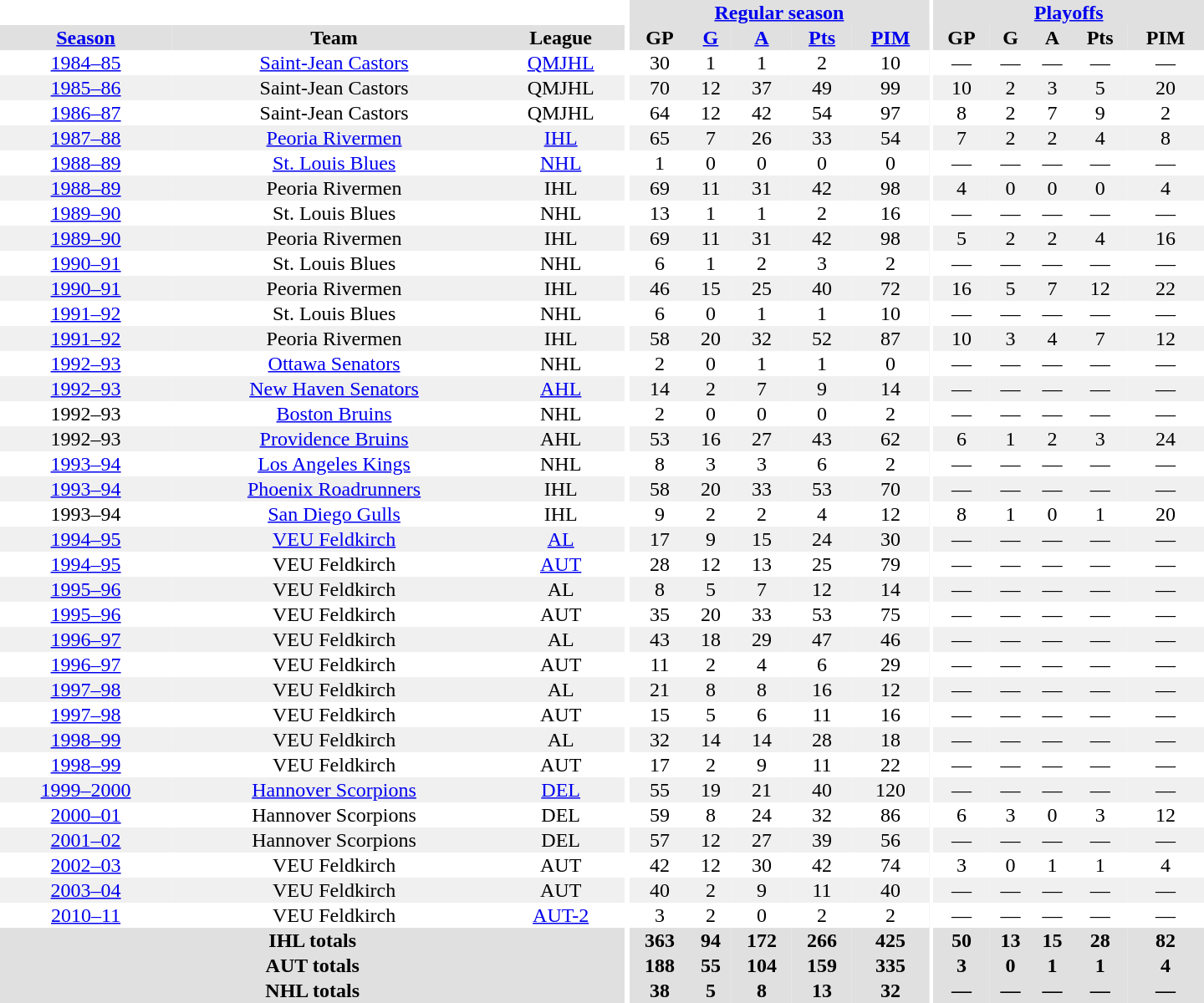<table border="0" cellpadding="1" cellspacing="0" style="text-align:center; width:60em">
<tr bgcolor="#e0e0e0">
<th colspan="3" bgcolor="#ffffff"></th>
<th rowspan="100" bgcolor="#ffffff"></th>
<th colspan="5"><a href='#'>Regular season</a></th>
<th rowspan="100" bgcolor="#ffffff"></th>
<th colspan="5"><a href='#'>Playoffs</a></th>
</tr>
<tr bgcolor="#e0e0e0">
<th><a href='#'>Season</a></th>
<th>Team</th>
<th>League</th>
<th>GP</th>
<th><a href='#'>G</a></th>
<th><a href='#'>A</a></th>
<th><a href='#'>Pts</a></th>
<th><a href='#'>PIM</a></th>
<th>GP</th>
<th>G</th>
<th>A</th>
<th>Pts</th>
<th>PIM</th>
</tr>
<tr>
<td><a href='#'>1984–85</a></td>
<td><a href='#'>Saint-Jean Castors</a></td>
<td><a href='#'>QMJHL</a></td>
<td>30</td>
<td>1</td>
<td>1</td>
<td>2</td>
<td>10</td>
<td>—</td>
<td>—</td>
<td>—</td>
<td>—</td>
<td>—</td>
</tr>
<tr bgcolor="#f0f0f0">
<td><a href='#'>1985–86</a></td>
<td>Saint-Jean Castors</td>
<td>QMJHL</td>
<td>70</td>
<td>12</td>
<td>37</td>
<td>49</td>
<td>99</td>
<td>10</td>
<td>2</td>
<td>3</td>
<td>5</td>
<td>20</td>
</tr>
<tr>
<td><a href='#'>1986–87</a></td>
<td>Saint-Jean Castors</td>
<td>QMJHL</td>
<td>64</td>
<td>12</td>
<td>42</td>
<td>54</td>
<td>97</td>
<td>8</td>
<td>2</td>
<td>7</td>
<td>9</td>
<td>2</td>
</tr>
<tr bgcolor="#f0f0f0">
<td><a href='#'>1987–88</a></td>
<td><a href='#'>Peoria Rivermen</a></td>
<td><a href='#'>IHL</a></td>
<td>65</td>
<td>7</td>
<td>26</td>
<td>33</td>
<td>54</td>
<td>7</td>
<td>2</td>
<td>2</td>
<td>4</td>
<td>8</td>
</tr>
<tr>
<td><a href='#'>1988–89</a></td>
<td><a href='#'>St. Louis Blues</a></td>
<td><a href='#'>NHL</a></td>
<td>1</td>
<td>0</td>
<td>0</td>
<td>0</td>
<td>0</td>
<td>—</td>
<td>—</td>
<td>—</td>
<td>—</td>
<td>—</td>
</tr>
<tr bgcolor="#f0f0f0">
<td><a href='#'>1988–89</a></td>
<td>Peoria Rivermen</td>
<td>IHL</td>
<td>69</td>
<td>11</td>
<td>31</td>
<td>42</td>
<td>98</td>
<td>4</td>
<td>0</td>
<td>0</td>
<td>0</td>
<td>4</td>
</tr>
<tr>
<td><a href='#'>1989–90</a></td>
<td>St. Louis Blues</td>
<td>NHL</td>
<td>13</td>
<td>1</td>
<td>1</td>
<td>2</td>
<td>16</td>
<td>—</td>
<td>—</td>
<td>—</td>
<td>—</td>
<td>—</td>
</tr>
<tr bgcolor="#f0f0f0">
<td><a href='#'>1989–90</a></td>
<td>Peoria Rivermen</td>
<td>IHL</td>
<td>69</td>
<td>11</td>
<td>31</td>
<td>42</td>
<td>98</td>
<td>5</td>
<td>2</td>
<td>2</td>
<td>4</td>
<td>16</td>
</tr>
<tr>
<td><a href='#'>1990–91</a></td>
<td>St. Louis Blues</td>
<td>NHL</td>
<td>6</td>
<td>1</td>
<td>2</td>
<td>3</td>
<td>2</td>
<td>—</td>
<td>—</td>
<td>—</td>
<td>—</td>
<td>—</td>
</tr>
<tr bgcolor="#f0f0f0">
<td><a href='#'>1990–91</a></td>
<td>Peoria Rivermen</td>
<td>IHL</td>
<td>46</td>
<td>15</td>
<td>25</td>
<td>40</td>
<td>72</td>
<td>16</td>
<td>5</td>
<td>7</td>
<td>12</td>
<td>22</td>
</tr>
<tr>
<td><a href='#'>1991–92</a></td>
<td>St. Louis Blues</td>
<td>NHL</td>
<td>6</td>
<td>0</td>
<td>1</td>
<td>1</td>
<td>10</td>
<td>—</td>
<td>—</td>
<td>—</td>
<td>—</td>
<td>—</td>
</tr>
<tr bgcolor="#f0f0f0">
<td><a href='#'>1991–92</a></td>
<td>Peoria Rivermen</td>
<td>IHL</td>
<td>58</td>
<td>20</td>
<td>32</td>
<td>52</td>
<td>87</td>
<td>10</td>
<td>3</td>
<td>4</td>
<td>7</td>
<td>12</td>
</tr>
<tr>
<td><a href='#'>1992–93</a></td>
<td><a href='#'>Ottawa Senators</a></td>
<td>NHL</td>
<td>2</td>
<td>0</td>
<td>1</td>
<td>1</td>
<td>0</td>
<td>—</td>
<td>—</td>
<td>—</td>
<td>—</td>
<td>—</td>
</tr>
<tr bgcolor="#f0f0f0">
<td><a href='#'>1992–93</a></td>
<td><a href='#'>New Haven Senators</a></td>
<td><a href='#'>AHL</a></td>
<td>14</td>
<td>2</td>
<td>7</td>
<td>9</td>
<td>14</td>
<td>—</td>
<td>—</td>
<td>—</td>
<td>—</td>
<td>—</td>
</tr>
<tr>
<td>1992–93</td>
<td><a href='#'>Boston Bruins</a></td>
<td>NHL</td>
<td>2</td>
<td>0</td>
<td>0</td>
<td>0</td>
<td>2</td>
<td>—</td>
<td>—</td>
<td>—</td>
<td>—</td>
<td>—</td>
</tr>
<tr bgcolor="#f0f0f0">
<td>1992–93</td>
<td><a href='#'>Providence Bruins</a></td>
<td>AHL</td>
<td>53</td>
<td>16</td>
<td>27</td>
<td>43</td>
<td>62</td>
<td>6</td>
<td>1</td>
<td>2</td>
<td>3</td>
<td>24</td>
</tr>
<tr>
<td><a href='#'>1993–94</a></td>
<td><a href='#'>Los Angeles Kings</a></td>
<td>NHL</td>
<td>8</td>
<td>3</td>
<td>3</td>
<td>6</td>
<td>2</td>
<td>—</td>
<td>—</td>
<td>—</td>
<td>—</td>
<td>—</td>
</tr>
<tr bgcolor="#f0f0f0">
<td><a href='#'>1993–94</a></td>
<td><a href='#'>Phoenix Roadrunners</a></td>
<td>IHL</td>
<td>58</td>
<td>20</td>
<td>33</td>
<td>53</td>
<td>70</td>
<td>—</td>
<td>—</td>
<td>—</td>
<td>—</td>
<td>—</td>
</tr>
<tr>
<td>1993–94</td>
<td><a href='#'>San Diego Gulls</a></td>
<td>IHL</td>
<td>9</td>
<td>2</td>
<td>2</td>
<td>4</td>
<td>12</td>
<td>8</td>
<td>1</td>
<td>0</td>
<td>1</td>
<td>20</td>
</tr>
<tr bgcolor="#f0f0f0">
<td><a href='#'>1994–95</a></td>
<td><a href='#'>VEU Feldkirch</a></td>
<td><a href='#'>AL</a></td>
<td>17</td>
<td>9</td>
<td>15</td>
<td>24</td>
<td>30</td>
<td>—</td>
<td>—</td>
<td>—</td>
<td>—</td>
<td>—</td>
</tr>
<tr>
<td><a href='#'>1994–95</a></td>
<td>VEU Feldkirch</td>
<td><a href='#'>AUT</a></td>
<td>28</td>
<td>12</td>
<td>13</td>
<td>25</td>
<td>79</td>
<td>—</td>
<td>—</td>
<td>—</td>
<td>—</td>
<td>—</td>
</tr>
<tr bgcolor="#f0f0f0">
<td><a href='#'>1995–96</a></td>
<td>VEU Feldkirch</td>
<td>AL</td>
<td>8</td>
<td>5</td>
<td>7</td>
<td>12</td>
<td>14</td>
<td>—</td>
<td>—</td>
<td>—</td>
<td>—</td>
<td>—</td>
</tr>
<tr>
<td><a href='#'>1995–96</a></td>
<td>VEU Feldkirch</td>
<td>AUT</td>
<td>35</td>
<td>20</td>
<td>33</td>
<td>53</td>
<td>75</td>
<td>—</td>
<td>—</td>
<td>—</td>
<td>—</td>
<td>—</td>
</tr>
<tr bgcolor="#f0f0f0">
<td><a href='#'>1996–97</a></td>
<td>VEU Feldkirch</td>
<td>AL</td>
<td>43</td>
<td>18</td>
<td>29</td>
<td>47</td>
<td>46</td>
<td>—</td>
<td>—</td>
<td>—</td>
<td>—</td>
<td>—</td>
</tr>
<tr>
<td><a href='#'>1996–97</a></td>
<td>VEU Feldkirch</td>
<td>AUT</td>
<td>11</td>
<td>2</td>
<td>4</td>
<td>6</td>
<td>29</td>
<td>—</td>
<td>—</td>
<td>—</td>
<td>—</td>
<td>—</td>
</tr>
<tr bgcolor="#f0f0f0">
<td><a href='#'>1997–98</a></td>
<td>VEU Feldkirch</td>
<td>AL</td>
<td>21</td>
<td>8</td>
<td>8</td>
<td>16</td>
<td>12</td>
<td>—</td>
<td>—</td>
<td>—</td>
<td>—</td>
<td>—</td>
</tr>
<tr>
<td><a href='#'>1997–98</a></td>
<td>VEU Feldkirch</td>
<td>AUT</td>
<td>15</td>
<td>5</td>
<td>6</td>
<td>11</td>
<td>16</td>
<td>—</td>
<td>—</td>
<td>—</td>
<td>—</td>
<td>—</td>
</tr>
<tr bgcolor="#f0f0f0">
<td><a href='#'>1998–99</a></td>
<td>VEU Feldkirch</td>
<td>AL</td>
<td>32</td>
<td>14</td>
<td>14</td>
<td>28</td>
<td>18</td>
<td>—</td>
<td>—</td>
<td>—</td>
<td>—</td>
<td>—</td>
</tr>
<tr>
<td><a href='#'>1998–99</a></td>
<td>VEU Feldkirch</td>
<td>AUT</td>
<td>17</td>
<td>2</td>
<td>9</td>
<td>11</td>
<td>22</td>
<td>—</td>
<td>—</td>
<td>—</td>
<td>—</td>
<td>—</td>
</tr>
<tr bgcolor="#f0f0f0">
<td><a href='#'>1999–2000</a></td>
<td><a href='#'>Hannover Scorpions</a></td>
<td><a href='#'>DEL</a></td>
<td>55</td>
<td>19</td>
<td>21</td>
<td>40</td>
<td>120</td>
<td>—</td>
<td>—</td>
<td>—</td>
<td>—</td>
<td>—</td>
</tr>
<tr>
<td><a href='#'>2000–01</a></td>
<td>Hannover Scorpions</td>
<td>DEL</td>
<td>59</td>
<td>8</td>
<td>24</td>
<td>32</td>
<td>86</td>
<td>6</td>
<td>3</td>
<td>0</td>
<td>3</td>
<td>12</td>
</tr>
<tr bgcolor="#f0f0f0">
<td><a href='#'>2001–02</a></td>
<td>Hannover Scorpions</td>
<td>DEL</td>
<td>57</td>
<td>12</td>
<td>27</td>
<td>39</td>
<td>56</td>
<td>—</td>
<td>—</td>
<td>—</td>
<td>—</td>
<td>—</td>
</tr>
<tr>
<td><a href='#'>2002–03</a></td>
<td>VEU Feldkirch</td>
<td>AUT</td>
<td>42</td>
<td>12</td>
<td>30</td>
<td>42</td>
<td>74</td>
<td>3</td>
<td>0</td>
<td>1</td>
<td>1</td>
<td>4</td>
</tr>
<tr bgcolor="#f0f0f0">
<td><a href='#'>2003–04</a></td>
<td>VEU Feldkirch</td>
<td>AUT</td>
<td>40</td>
<td>2</td>
<td>9</td>
<td>11</td>
<td>40</td>
<td>—</td>
<td>—</td>
<td>—</td>
<td>—</td>
<td>—</td>
</tr>
<tr>
<td><a href='#'>2010–11</a></td>
<td>VEU Feldkirch</td>
<td><a href='#'>AUT-2</a></td>
<td>3</td>
<td>2</td>
<td>0</td>
<td>2</td>
<td>2</td>
<td>—</td>
<td>—</td>
<td>—</td>
<td>—</td>
<td>—</td>
</tr>
<tr bgcolor="#e0e0e0">
<th colspan="3">IHL totals</th>
<th>363</th>
<th>94</th>
<th>172</th>
<th>266</th>
<th>425</th>
<th>50</th>
<th>13</th>
<th>15</th>
<th>28</th>
<th>82</th>
</tr>
<tr bgcolor="#e0e0e0">
<th colspan="3">AUT totals</th>
<th>188</th>
<th>55</th>
<th>104</th>
<th>159</th>
<th>335</th>
<th>3</th>
<th>0</th>
<th>1</th>
<th>1</th>
<th>4</th>
</tr>
<tr bgcolor="#e0e0e0">
<th colspan="3">NHL totals</th>
<th>38</th>
<th>5</th>
<th>8</th>
<th>13</th>
<th>32</th>
<th>—</th>
<th>—</th>
<th>—</th>
<th>—</th>
<th>—</th>
</tr>
</table>
